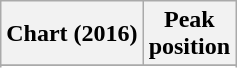<table class="wikitable sortable plainrowheaders" style="text-align:center">
<tr>
<th scope="col">Chart (2016)</th>
<th scope="col">Peak<br> position</th>
</tr>
<tr>
</tr>
<tr>
</tr>
<tr>
</tr>
<tr>
</tr>
<tr>
</tr>
<tr>
</tr>
</table>
